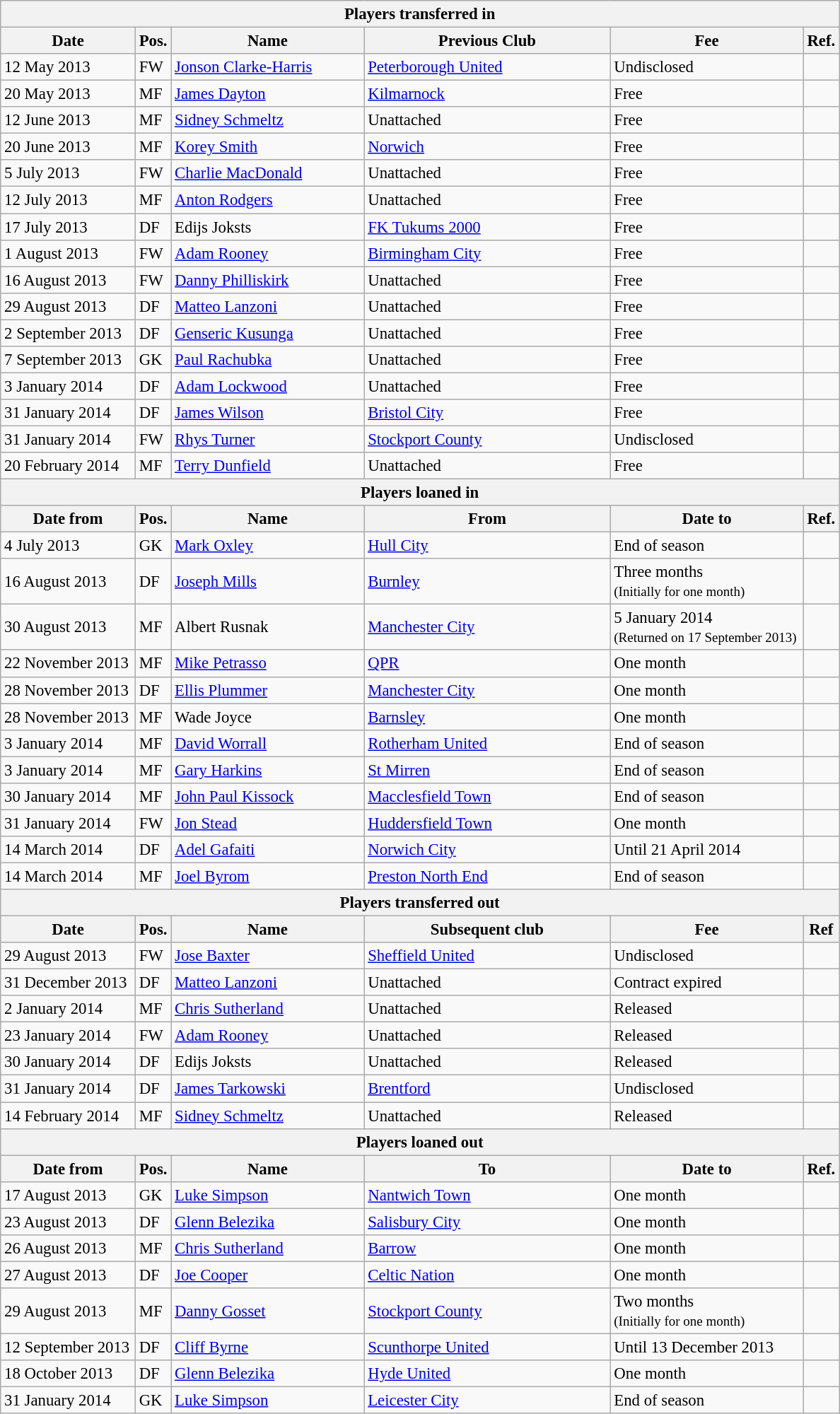<table class="wikitable" style="font-size:95%;">
<tr>
<th colspan="6">Players transferred in</th>
</tr>
<tr>
<th style="width:120px;">Date</th>
<th style="width:25px;">Pos.</th>
<th style="width:175px;">Name</th>
<th style="width:225px;">Previous Club</th>
<th style="width:175px;">Fee</th>
<th style="width:25px;">Ref.</th>
</tr>
<tr>
<td>12 May 2013</td>
<td>FW</td>
<td> <a href='#'>Jonson Clarke-Harris</a></td>
<td> <a href='#'>Peterborough United</a></td>
<td>Undisclosed</td>
<td></td>
</tr>
<tr>
<td>20 May 2013</td>
<td>MF</td>
<td> <a href='#'>James Dayton</a></td>
<td> <a href='#'>Kilmarnock</a></td>
<td>Free</td>
<td></td>
</tr>
<tr>
<td>12 June 2013</td>
<td>MF</td>
<td> <a href='#'>Sidney Schmeltz</a></td>
<td>Unattached</td>
<td>Free</td>
<td></td>
</tr>
<tr>
<td>20 June 2013</td>
<td>MF</td>
<td> <a href='#'>Korey Smith</a></td>
<td> <a href='#'>Norwich</a></td>
<td>Free</td>
<td></td>
</tr>
<tr>
<td>5 July 2013</td>
<td>FW</td>
<td> <a href='#'>Charlie MacDonald</a></td>
<td>Unattached</td>
<td>Free</td>
<td></td>
</tr>
<tr>
<td>12 July 2013</td>
<td>MF</td>
<td> <a href='#'>Anton Rodgers</a></td>
<td>Unattached</td>
<td>Free</td>
<td></td>
</tr>
<tr>
<td>17 July 2013</td>
<td>DF</td>
<td> Edijs Joksts</td>
<td> <a href='#'>FK Tukums 2000</a></td>
<td>Free</td>
<td></td>
</tr>
<tr>
<td>1 August 2013</td>
<td>FW</td>
<td> <a href='#'>Adam Rooney</a></td>
<td> <a href='#'>Birmingham City</a></td>
<td>Free</td>
<td></td>
</tr>
<tr>
<td>16 August 2013</td>
<td>FW</td>
<td> <a href='#'>Danny Philliskirk</a></td>
<td>Unattached</td>
<td>Free</td>
<td></td>
</tr>
<tr>
<td>29 August 2013</td>
<td>DF</td>
<td> <a href='#'>Matteo Lanzoni</a></td>
<td>Unattached</td>
<td>Free</td>
<td></td>
</tr>
<tr>
<td>2 September 2013</td>
<td>DF</td>
<td> <a href='#'>Genseric Kusunga</a></td>
<td>Unattached</td>
<td>Free</td>
<td></td>
</tr>
<tr>
<td>7 September 2013</td>
<td>GK</td>
<td> <a href='#'>Paul Rachubka</a></td>
<td>Unattached</td>
<td>Free</td>
<td></td>
</tr>
<tr>
<td>3 January 2014</td>
<td>DF</td>
<td> <a href='#'>Adam Lockwood</a></td>
<td>Unattached</td>
<td>Free</td>
<td></td>
</tr>
<tr>
<td>31 January 2014</td>
<td>DF</td>
<td> <a href='#'>James Wilson</a></td>
<td><a href='#'>Bristol City</a></td>
<td>Free</td>
<td></td>
</tr>
<tr>
<td>31 January 2014</td>
<td>FW</td>
<td> <a href='#'>Rhys Turner</a></td>
<td><a href='#'>Stockport County</a></td>
<td>Undisclosed</td>
<td></td>
</tr>
<tr>
<td>20 February 2014</td>
<td>MF</td>
<td> <a href='#'>Terry Dunfield</a></td>
<td>Unattached</td>
<td>Free</td>
<td></td>
</tr>
<tr>
<th colspan="6">Players loaned in</th>
</tr>
<tr>
<th>Date from</th>
<th>Pos.</th>
<th>Name</th>
<th>From</th>
<th>Date to</th>
<th>Ref.</th>
</tr>
<tr>
<td>4 July 2013</td>
<td>GK</td>
<td> <a href='#'>Mark Oxley</a></td>
<td> <a href='#'>Hull City</a></td>
<td>End of season</td>
<td></td>
</tr>
<tr>
<td>16 August 2013</td>
<td>DF</td>
<td> <a href='#'>Joseph Mills</a></td>
<td> <a href='#'>Burnley</a></td>
<td>Three months<small><br>(Initially for one month)</small></td>
<td></td>
</tr>
<tr>
<td>30 August 2013</td>
<td>MF</td>
<td> Albert Rusnak</td>
<td> <a href='#'>Manchester City</a></td>
<td>5 January 2014<small><br>(Returned on 17 September 2013)</small></td>
<td></td>
</tr>
<tr>
<td>22 November 2013</td>
<td>MF</td>
<td> <a href='#'>Mike Petrasso</a></td>
<td> <a href='#'>QPR</a></td>
<td>One month</td>
<td></td>
</tr>
<tr>
<td>28 November 2013</td>
<td>DF</td>
<td> <a href='#'>Ellis Plummer</a></td>
<td> <a href='#'>Manchester City</a></td>
<td>One month</td>
<td></td>
</tr>
<tr>
<td>28 November 2013</td>
<td>MF</td>
<td> Wade Joyce</td>
<td> <a href='#'>Barnsley</a></td>
<td>One month</td>
<td></td>
</tr>
<tr>
<td>3 January 2014</td>
<td>MF</td>
<td> <a href='#'>David Worrall</a></td>
<td> <a href='#'>Rotherham United</a></td>
<td>End of season</td>
<td></td>
</tr>
<tr>
<td>3 January 2014</td>
<td>MF</td>
<td> <a href='#'>Gary Harkins</a></td>
<td> <a href='#'>St Mirren</a></td>
<td>End of season</td>
<td></td>
</tr>
<tr>
<td>30 January 2014</td>
<td>MF</td>
<td> <a href='#'>John Paul Kissock</a></td>
<td> <a href='#'>Macclesfield Town</a></td>
<td>End of season</td>
<td></td>
</tr>
<tr>
<td>31 January 2014</td>
<td>FW</td>
<td> <a href='#'>Jon Stead</a></td>
<td> <a href='#'>Huddersfield Town</a></td>
<td>One month</td>
<td></td>
</tr>
<tr>
<td>14 March 2014</td>
<td>DF</td>
<td> <a href='#'>Adel Gafaiti</a></td>
<td> <a href='#'>Norwich City</a></td>
<td>Until 21 April 2014</td>
<td></td>
</tr>
<tr>
<td>14 March 2014</td>
<td>MF</td>
<td> <a href='#'>Joel Byrom</a></td>
<td> <a href='#'>Preston North End</a></td>
<td>End of season</td>
<td></td>
</tr>
<tr>
<th colspan="6">Players transferred out</th>
</tr>
<tr>
<th>Date</th>
<th>Pos.</th>
<th>Name</th>
<th>Subsequent club</th>
<th>Fee</th>
<th>Ref</th>
</tr>
<tr>
<td>29 August 2013</td>
<td>FW</td>
<td> <a href='#'>Jose Baxter</a></td>
<td> <a href='#'>Sheffield United</a></td>
<td>Undisclosed</td>
<td></td>
</tr>
<tr>
<td>31 December 2013</td>
<td>DF</td>
<td> <a href='#'>Matteo Lanzoni</a></td>
<td>Unattached</td>
<td>Contract expired</td>
<td></td>
</tr>
<tr>
<td>2 January 2014</td>
<td>MF</td>
<td> <a href='#'>Chris Sutherland</a></td>
<td>Unattached</td>
<td>Released</td>
<td></td>
</tr>
<tr>
<td>23 January 2014</td>
<td>FW</td>
<td> <a href='#'>Adam Rooney</a></td>
<td>Unattached</td>
<td>Released</td>
<td></td>
</tr>
<tr>
<td>30 January 2014</td>
<td>DF</td>
<td> Edijs Joksts</td>
<td>Unattached</td>
<td>Released</td>
<td></td>
</tr>
<tr>
<td>31 January 2014</td>
<td>DF</td>
<td> <a href='#'>James Tarkowski</a></td>
<td><a href='#'>Brentford</a></td>
<td>Undisclosed</td>
<td></td>
</tr>
<tr>
<td>14 February 2014</td>
<td>MF</td>
<td> <a href='#'>Sidney Schmeltz</a></td>
<td>Unattached</td>
<td>Released</td>
<td></td>
</tr>
<tr>
<th colspan="6">Players loaned out</th>
</tr>
<tr>
<th>Date from</th>
<th>Pos.</th>
<th>Name</th>
<th>To</th>
<th>Date to</th>
<th>Ref.</th>
</tr>
<tr>
<td>17 August 2013</td>
<td>GK</td>
<td> <a href='#'>Luke Simpson</a></td>
<td> <a href='#'>Nantwich Town</a></td>
<td>One month</td>
<td></td>
</tr>
<tr>
<td>23 August 2013</td>
<td>DF</td>
<td> <a href='#'>Glenn Belezika</a></td>
<td> <a href='#'>Salisbury City</a></td>
<td>One month</td>
<td></td>
</tr>
<tr>
<td>26 August 2013</td>
<td>MF</td>
<td> <a href='#'>Chris Sutherland</a></td>
<td> <a href='#'>Barrow</a></td>
<td>One month</td>
<td></td>
</tr>
<tr>
<td>27 August 2013</td>
<td>DF</td>
<td> <a href='#'>Joe Cooper</a></td>
<td> <a href='#'>Celtic Nation</a></td>
<td>One month</td>
<td></td>
</tr>
<tr>
<td>29 August 2013</td>
<td>MF</td>
<td> <a href='#'>Danny Gosset</a></td>
<td> <a href='#'>Stockport County</a></td>
<td>Two months<small><br>(Initially for one month)</small></td>
<td></td>
</tr>
<tr>
<td>12 September 2013</td>
<td>DF</td>
<td> <a href='#'>Cliff Byrne</a></td>
<td> <a href='#'>Scunthorpe United</a></td>
<td>Until 13 December 2013</td>
<td></td>
</tr>
<tr>
<td>18 October 2013</td>
<td>DF</td>
<td> <a href='#'>Glenn Belezika</a></td>
<td> <a href='#'>Hyde United</a></td>
<td>One month</td>
<td></td>
</tr>
<tr>
<td>31 January 2014</td>
<td>GK</td>
<td> <a href='#'>Luke Simpson</a></td>
<td> <a href='#'>Leicester City</a></td>
<td>End of season</td>
<td></td>
</tr>
</table>
